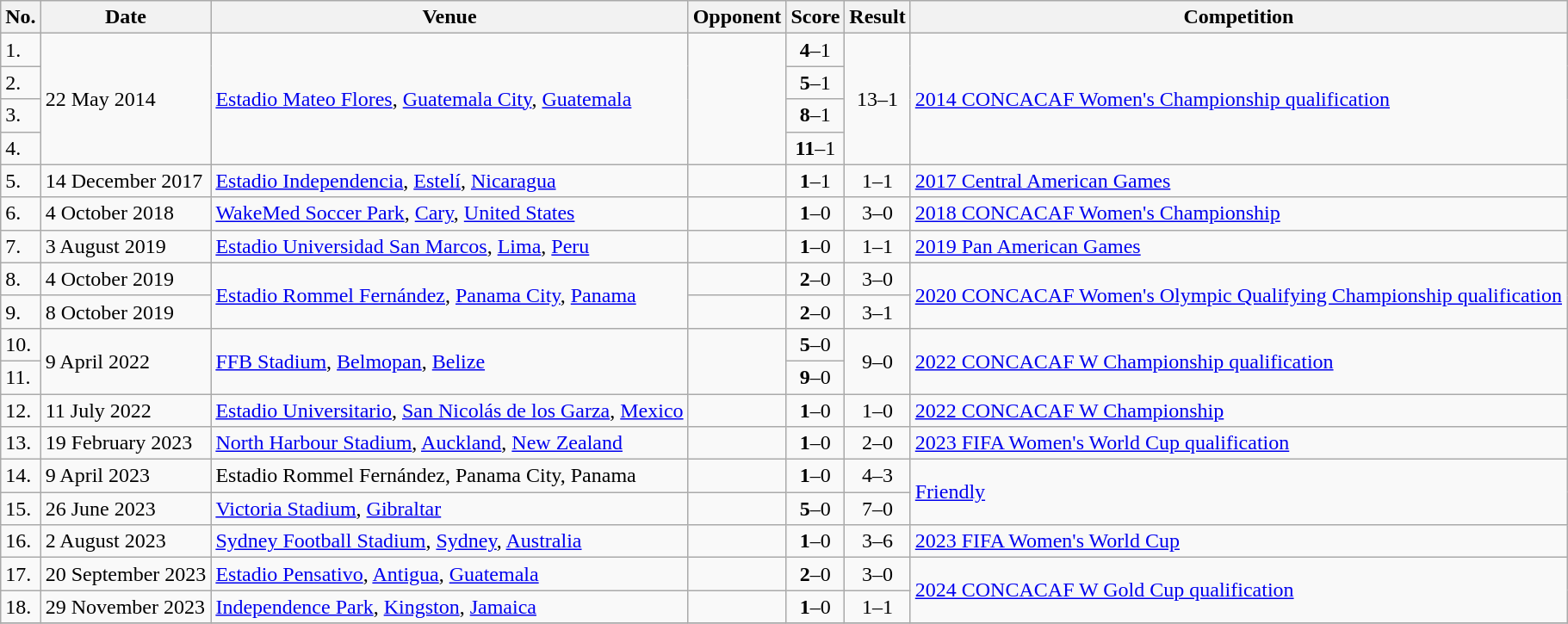<table class="wikitable">
<tr>
<th>No.</th>
<th>Date</th>
<th>Venue</th>
<th>Opponent</th>
<th>Score</th>
<th>Result</th>
<th>Competition</th>
</tr>
<tr>
<td>1.</td>
<td rowspan=4>22 May 2014</td>
<td rowspan=4><a href='#'>Estadio Mateo Flores</a>, <a href='#'>Guatemala City</a>, <a href='#'>Guatemala</a></td>
<td rowspan=4></td>
<td align=center><strong>4</strong>–1</td>
<td rowspan=4 align=center>13–1</td>
<td rowspan=4><a href='#'>2014 CONCACAF Women's Championship qualification</a></td>
</tr>
<tr>
<td>2.</td>
<td align=center><strong>5</strong>–1</td>
</tr>
<tr>
<td>3.</td>
<td align=center><strong>8</strong>–1</td>
</tr>
<tr>
<td>4.</td>
<td align=center><strong>11</strong>–1</td>
</tr>
<tr>
<td>5.</td>
<td>14 December 2017</td>
<td><a href='#'>Estadio Independencia</a>, <a href='#'>Estelí</a>, <a href='#'>Nicaragua</a></td>
<td></td>
<td align=center><strong>1</strong>–1</td>
<td align=center>1–1</td>
<td><a href='#'>2017 Central American Games</a></td>
</tr>
<tr>
<td>6.</td>
<td>4 October 2018</td>
<td><a href='#'>WakeMed Soccer Park</a>, <a href='#'>Cary</a>, <a href='#'>United States</a></td>
<td></td>
<td align=center><strong>1</strong>–0</td>
<td align=center>3–0</td>
<td><a href='#'>2018 CONCACAF Women's Championship</a></td>
</tr>
<tr>
<td>7.</td>
<td>3 August 2019</td>
<td><a href='#'>Estadio Universidad San Marcos</a>, <a href='#'>Lima</a>, <a href='#'>Peru</a></td>
<td></td>
<td align=center><strong>1</strong>–0</td>
<td align=center>1–1</td>
<td><a href='#'>2019 Pan American Games</a></td>
</tr>
<tr>
<td>8.</td>
<td>4 October 2019</td>
<td rowspan=2><a href='#'>Estadio Rommel Fernández</a>, <a href='#'>Panama City</a>, <a href='#'>Panama</a></td>
<td></td>
<td align=center><strong>2</strong>–0</td>
<td align=center>3–0</td>
<td rowspan=2><a href='#'>2020 CONCACAF Women's Olympic Qualifying Championship qualification</a></td>
</tr>
<tr>
<td>9.</td>
<td>8 October 2019</td>
<td></td>
<td align=center><strong>2</strong>–0</td>
<td align=center>3–1</td>
</tr>
<tr>
<td>10.</td>
<td rowspan=2>9 April 2022</td>
<td rowspan=2><a href='#'>FFB Stadium</a>, <a href='#'>Belmopan</a>, <a href='#'>Belize</a></td>
<td rowspan=2></td>
<td align=center><strong>5</strong>–0</td>
<td rowspan=2 align=center>9–0</td>
<td rowspan=2><a href='#'>2022 CONCACAF W Championship qualification</a></td>
</tr>
<tr>
<td>11.</td>
<td align=center><strong>9</strong>–0</td>
</tr>
<tr>
<td>12.</td>
<td>11 July 2022</td>
<td><a href='#'>Estadio Universitario</a>, <a href='#'>San Nicolás de los Garza</a>, <a href='#'>Mexico</a></td>
<td></td>
<td align=center><strong>1</strong>–0</td>
<td align=center>1–0</td>
<td><a href='#'>2022 CONCACAF W Championship</a></td>
</tr>
<tr>
<td>13.</td>
<td>19 February 2023</td>
<td><a href='#'>North Harbour Stadium</a>, <a href='#'>Auckland</a>, <a href='#'>New Zealand</a></td>
<td></td>
<td align=center><strong>1</strong>–0</td>
<td align=center>2–0</td>
<td><a href='#'>2023 FIFA Women's World Cup qualification</a></td>
</tr>
<tr>
<td>14.</td>
<td>9 April 2023</td>
<td>Estadio Rommel Fernández, Panama City, Panama</td>
<td></td>
<td align=center><strong>1</strong>–0</td>
<td align=center>4–3</td>
<td rowspan=2><a href='#'>Friendly</a></td>
</tr>
<tr>
<td>15.</td>
<td>26 June 2023</td>
<td><a href='#'>Victoria Stadium</a>, <a href='#'>Gibraltar</a></td>
<td></td>
<td align=center><strong>5</strong>–0</td>
<td align=center>7–0</td>
</tr>
<tr>
<td>16.</td>
<td>2 August 2023</td>
<td><a href='#'>Sydney Football Stadium</a>, <a href='#'>Sydney</a>, <a href='#'>Australia</a></td>
<td></td>
<td align=center><strong>1</strong>–0</td>
<td align=center>3–6</td>
<td><a href='#'>2023 FIFA Women's World Cup</a></td>
</tr>
<tr>
<td>17.</td>
<td>20 September 2023</td>
<td><a href='#'>Estadio Pensativo</a>, <a href='#'>Antigua</a>, <a href='#'>Guatemala</a></td>
<td></td>
<td align=center><strong>2</strong>–0</td>
<td align=center>3–0</td>
<td rowspan=2><a href='#'>2024 CONCACAF W Gold Cup qualification</a></td>
</tr>
<tr>
<td>18.</td>
<td>29 November 2023</td>
<td><a href='#'>Independence Park</a>, <a href='#'>Kingston</a>, <a href='#'>Jamaica</a></td>
<td></td>
<td align=center><strong>1</strong>–0</td>
<td align=center>1–1</td>
</tr>
<tr>
</tr>
</table>
